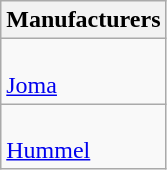<table class="wikitable">
<tr>
<th>Manufacturers</th>
</tr>
<tr>
<td><br> <a href='#'>Joma</a></td>
</tr>
<tr>
<td><br> <a href='#'>Hummel</a></td>
</tr>
</table>
